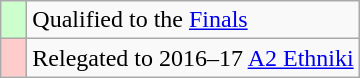<table class="wikitable">
<tr>
<td width=10px bgcolor=#ccffcc></td>
<td>Qualified to the <a href='#'>Finals</a></td>
</tr>
<tr>
<td style="width:10px; background:#fcc;"></td>
<td>Relegated to 2016–17 <a href='#'>A2 Ethniki</a></td>
</tr>
</table>
